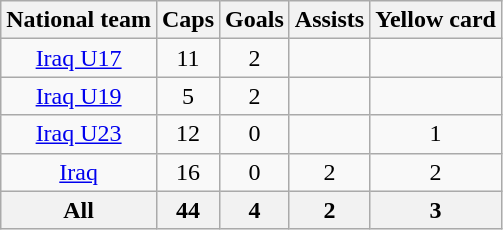<table class="wikitable" style="text-align: center">
<tr>
<th>National team</th>
<th>Caps</th>
<th>Goals</th>
<th>Assists</th>
<th>Yellow card</th>
</tr>
<tr>
<td><a href='#'>Iraq U17</a></td>
<td>11</td>
<td>2</td>
<td></td>
<td></td>
</tr>
<tr>
<td><a href='#'>Iraq U19</a></td>
<td>5</td>
<td>2</td>
<td></td>
<td></td>
</tr>
<tr>
<td><a href='#'>Iraq U23</a></td>
<td>12</td>
<td>0</td>
<td></td>
<td>1</td>
</tr>
<tr>
<td><a href='#'>Iraq</a></td>
<td>16</td>
<td>0</td>
<td>2</td>
<td>2</td>
</tr>
<tr>
<th colspan="1" align="center" valign=middle>All</th>
<th>44</th>
<th>4</th>
<th>2</th>
<th>3</th>
</tr>
</table>
